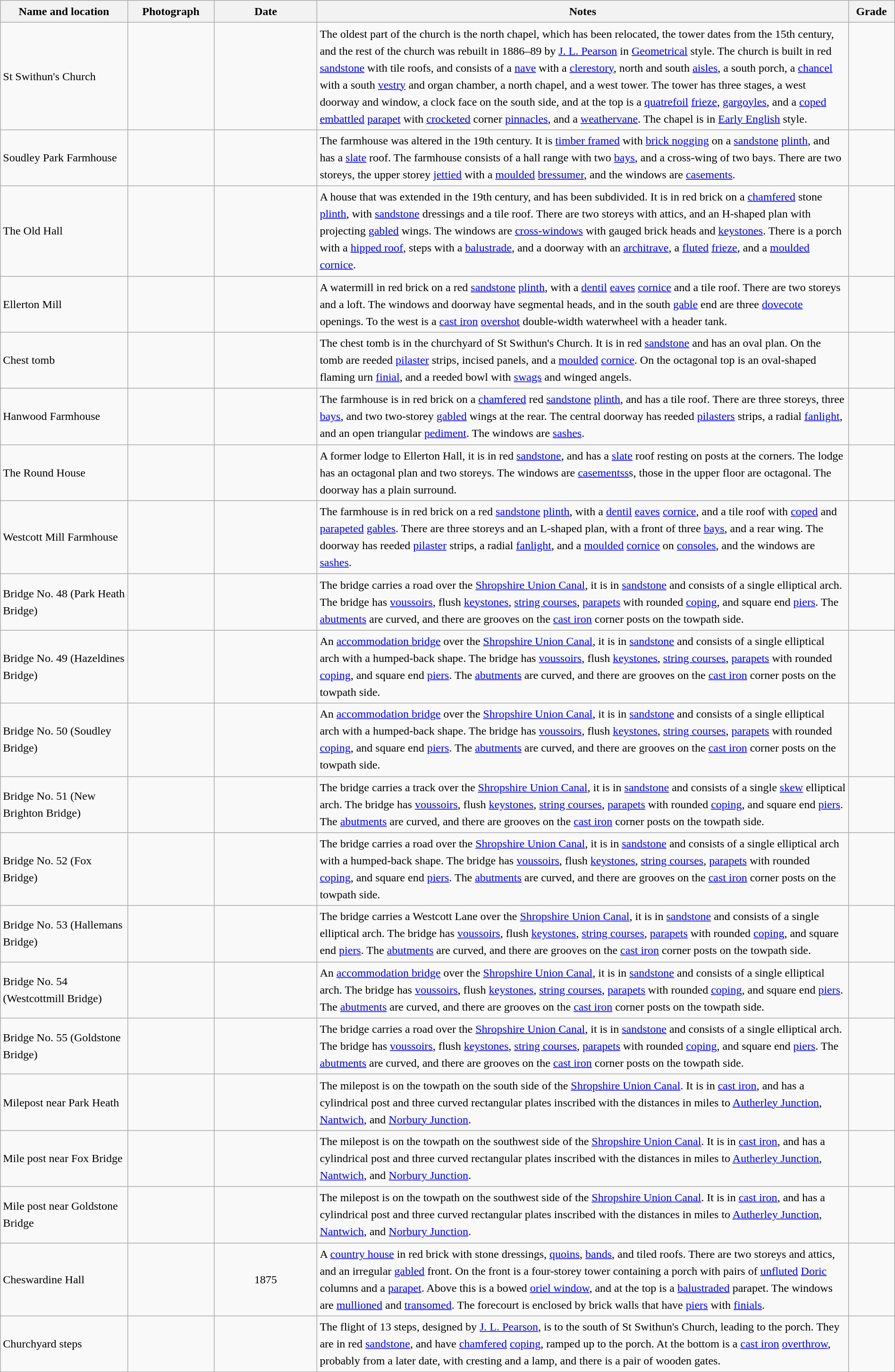<table class="wikitable sortable plainrowheaders" style="width:100%; border:0; text-align:left; line-height:150%;">
<tr>
<th scope="col"  style="width:150px">Name and location</th>
<th scope="col"  style="width:100px" class="unsortable">Photograph</th>
<th scope="col"  style="width:120px">Date</th>
<th scope="col"  style="width:650px" class="unsortable">Notes</th>
<th scope="col"  style="width:50px">Grade</th>
</tr>
<tr>
<td>St Swithun's Church<br><small></small></td>
<td></td>
<td align="center"></td>
<td>The oldest part of the church is the north chapel, which has been relocated, the tower dates from the 15th century, and the rest of the church was rebuilt in 1886–89 by <a href='#'>J. L. Pearson</a> in <a href='#'>Geometrical</a> style.  The church is built in red <a href='#'>sandstone</a> with tile roofs, and consists of a <a href='#'>nave</a> with a <a href='#'>clerestory</a>, north and south <a href='#'>aisles</a>, a south porch, a <a href='#'>chancel</a> with a south <a href='#'>vestry</a> and organ chamber, a north chapel, and a west tower.  The tower has three stages, a west doorway and window, a clock face on the south side, and at the top is a <a href='#'>quatrefoil</a> <a href='#'>frieze</a>, <a href='#'>gargoyles</a>, and a <a href='#'>coped</a> <a href='#'>embattled</a> <a href='#'>parapet</a> with <a href='#'>crocketed</a> corner <a href='#'>pinnacles</a>, and a <a href='#'>weathervane</a>.  The chapel is in <a href='#'>Early English</a> style.</td>
<td align="center" ></td>
</tr>
<tr>
<td>Soudley Park Farmhouse<br><small></small></td>
<td></td>
<td align="center"></td>
<td>The farmhouse was altered in the 19th century.  It is <a href='#'>timber framed</a> with <a href='#'>brick nogging</a> on a <a href='#'>sandstone</a> <a href='#'>plinth</a>, and has a <a href='#'>slate</a> roof.  The farmhouse consists of a hall range with two <a href='#'>bays</a>, and a cross-wing of two bays.  There are two storeys, the upper storey <a href='#'>jettied</a> with a <a href='#'>moulded</a> <a href='#'>bressumer</a>, and the windows are <a href='#'>casements</a>.</td>
<td align="center" ></td>
</tr>
<tr>
<td>The Old Hall<br><small></small></td>
<td></td>
<td align="center"></td>
<td>A house that was extended in the 19th century, and has been subdivided.  It is in red brick on a <a href='#'>chamfered</a> stone <a href='#'>plinth</a>, with <a href='#'>sandstone</a> dressings and a tile roof.  There are two storeys with attics, and an H-shaped plan with projecting <a href='#'>gabled</a> wings.  The windows are <a href='#'>cross-windows</a> with gauged brick heads and <a href='#'>keystones</a>.  There is a porch with a <a href='#'>hipped roof</a>, steps with a <a href='#'>balustrade</a>, and a doorway with an <a href='#'>architrave</a>, a <a href='#'>fluted</a> <a href='#'>frieze</a>, and a <a href='#'>moulded</a> <a href='#'>cornice</a>.</td>
<td align="center" ></td>
</tr>
<tr>
<td>Ellerton Mill<br><small></small></td>
<td></td>
<td align="center"></td>
<td>A watermill in red brick on a red <a href='#'>sandstone</a> <a href='#'>plinth</a>, with a <a href='#'>dentil</a> <a href='#'>eaves</a> <a href='#'>cornice</a> and a tile roof.  There are two storeys and a loft.  The windows and doorway have segmental heads, and in the south <a href='#'>gable</a> end are three <a href='#'>dovecote</a> openings.  To the west is a <a href='#'>cast iron</a> <a href='#'>overshot</a> double-width waterwheel with a header tank.</td>
<td align="center" ></td>
</tr>
<tr>
<td>Chest tomb<br><small></small></td>
<td></td>
<td align="center"></td>
<td>The chest tomb is in the churchyard of St Swithun's Church.  It is in red <a href='#'>sandstone</a> and has an oval plan.  On the tomb are reeded <a href='#'>pilaster</a> strips, incised panels, and a <a href='#'>moulded</a> <a href='#'>cornice</a>.  On the octagonal top is an oval-shaped flaming urn <a href='#'>finial</a>, and a reeded bowl with <a href='#'>swags</a> and winged angels.</td>
<td align="center" ></td>
</tr>
<tr>
<td>Hanwood Farmhouse<br><small></small></td>
<td></td>
<td align="center"></td>
<td>The farmhouse is in red brick on a <a href='#'>chamfered</a> red <a href='#'>sandstone</a> <a href='#'>plinth</a>, and has a tile roof.  There are three storeys, three <a href='#'>bays</a>, and two two-storey <a href='#'>gabled</a> wings at the rear.  The central doorway has reeded <a href='#'>pilasters</a> strips, a radial <a href='#'>fanlight</a>, and an open triangular <a href='#'>pediment</a>.  The windows are <a href='#'>sashes</a>.</td>
<td align="center" ></td>
</tr>
<tr>
<td>The Round House<br><small></small></td>
<td></td>
<td align="center"></td>
<td>A former lodge to Ellerton Hall, it is in red <a href='#'>sandstone</a>, and has a <a href='#'>slate</a> roof resting on posts at the corners.  The lodge has an octagonal plan and two storeys.  The windows are <a href='#'>casementss</a>s, those in the upper floor are octagonal.  The doorway has a plain surround.</td>
<td align="center" ></td>
</tr>
<tr>
<td>Westcott Mill Farmhouse<br><small></small></td>
<td></td>
<td align="center"></td>
<td>The farmhouse is in red brick on a red <a href='#'>sandstone</a> <a href='#'>plinth</a>, with a <a href='#'>dentil</a> <a href='#'>eaves</a> <a href='#'>cornice</a>, and a tile roof with <a href='#'>coped</a> and <a href='#'>parapeted</a> <a href='#'>gables</a>.  There are three storeys and an L-shaped plan, with a front of three <a href='#'>bays</a>, and a rear wing.  The doorway has reeded <a href='#'>pilaster</a> strips, a radial <a href='#'>fanlight</a>, and a <a href='#'>moulded</a> <a href='#'>cornice</a> on <a href='#'>consoles</a>, and the windows are <a href='#'>sashes</a>.</td>
<td align="center" ></td>
</tr>
<tr>
<td>Bridge No. 48 (Park Heath Bridge)<br><small></small></td>
<td></td>
<td align="center"></td>
<td>The bridge carries a road over the <a href='#'>Shropshire Union Canal</a>, it is in <a href='#'>sandstone</a> and consists of a single elliptical arch.  The bridge has <a href='#'>voussoirs</a>, flush <a href='#'>keystones</a>, <a href='#'>string courses</a>, <a href='#'>parapets</a> with rounded <a href='#'>coping</a>, and square end <a href='#'>piers</a>.  The <a href='#'>abutments</a> are curved, and there are grooves on the <a href='#'>cast iron</a> corner posts on the towpath side.</td>
<td align="center" ></td>
</tr>
<tr>
<td>Bridge No. 49 (Hazeldines Bridge)<br><small></small></td>
<td></td>
<td align="center"></td>
<td>An <a href='#'>accommodation bridge</a> over the <a href='#'>Shropshire Union Canal</a>, it is in <a href='#'>sandstone</a> and consists of a single elliptical arch with a humped-back shape.  The bridge has <a href='#'>voussoirs</a>, flush <a href='#'>keystones</a>, <a href='#'>string courses</a>, <a href='#'>parapets</a> with rounded <a href='#'>coping</a>, and square end <a href='#'>piers</a>.  The <a href='#'>abutments</a> are curved, and there are grooves on the <a href='#'>cast iron</a> corner posts on the towpath side.</td>
<td align="center" ></td>
</tr>
<tr>
<td>Bridge No. 50 (Soudley Bridge)<br><small></small></td>
<td></td>
<td align="center"></td>
<td>An <a href='#'>accommodation bridge</a> over the <a href='#'>Shropshire Union Canal</a>, it is in <a href='#'>sandstone</a> and consists of a single elliptical arch with a humped-back shape.  The bridge has <a href='#'>voussoirs</a>, flush <a href='#'>keystones</a>, <a href='#'>string courses</a>, <a href='#'>parapets</a> with rounded <a href='#'>coping</a>, and square end <a href='#'>piers</a>.  The <a href='#'>abutments</a> are curved, and there are grooves on the <a href='#'>cast iron</a> corner posts on the towpath side.</td>
<td align="center" ></td>
</tr>
<tr>
<td>Bridge No. 51 (New Brighton Bridge)<br><small></small></td>
<td></td>
<td align="center"></td>
<td>The bridge carries a track over the <a href='#'>Shropshire Union Canal</a>, it is in <a href='#'>sandstone</a> and consists of a single <a href='#'>skew</a> elliptical arch.  The bridge has <a href='#'>voussoirs</a>, flush <a href='#'>keystones</a>, <a href='#'>string courses</a>, <a href='#'>parapets</a> with rounded <a href='#'>coping</a>, and square end <a href='#'>piers</a>.  The <a href='#'>abutments</a> are curved, and there are grooves on the <a href='#'>cast iron</a> corner posts on the towpath side.</td>
<td align="center" ></td>
</tr>
<tr>
<td>Bridge No. 52 (Fox Bridge)<br><small></small></td>
<td></td>
<td align="center"></td>
<td>The bridge carries a road over the <a href='#'>Shropshire Union Canal</a>, it is in <a href='#'>sandstone</a> and consists of a single elliptical arch with a humped-back shape.  The bridge has <a href='#'>voussoirs</a>, flush <a href='#'>keystones</a>, <a href='#'>string courses</a>, <a href='#'>parapets</a> with rounded <a href='#'>coping</a>, and square end <a href='#'>piers</a>.  The <a href='#'>abutments</a> are curved, and there are grooves on the <a href='#'>cast iron</a> corner posts on the towpath side.</td>
<td align="center" ></td>
</tr>
<tr>
<td>Bridge No. 53 (Hallemans Bridge)<br><small></small></td>
<td></td>
<td align="center"></td>
<td>The bridge carries a Westcott Lane over the <a href='#'>Shropshire Union Canal</a>, it is in <a href='#'>sandstone</a> and consists of a single elliptical arch.  The bridge has <a href='#'>voussoirs</a>, flush <a href='#'>keystones</a>, <a href='#'>string courses</a>, <a href='#'>parapets</a> with rounded <a href='#'>coping</a>, and square end <a href='#'>piers</a>.  The <a href='#'>abutments</a> are curved, and there are grooves on the <a href='#'>cast iron</a> corner posts on the towpath side.</td>
<td align="center" ></td>
</tr>
<tr>
<td>Bridge No. 54 (Westcottmill Bridge)<br><small></small></td>
<td></td>
<td align="center"></td>
<td>An <a href='#'>accommodation bridge</a> over the <a href='#'>Shropshire Union Canal</a>, it is in <a href='#'>sandstone</a> and consists of a single elliptical arch.  The bridge has <a href='#'>voussoirs</a>, flush <a href='#'>keystones</a>, <a href='#'>string courses</a>, <a href='#'>parapets</a> with rounded <a href='#'>coping</a>, and square end <a href='#'>piers</a>.  The <a href='#'>abutments</a> are curved, and there are grooves on the <a href='#'>cast iron</a> corner posts on the towpath side.</td>
<td align="center" ></td>
</tr>
<tr>
<td>Bridge No. 55 (Goldstone Bridge)<br><small></small></td>
<td></td>
<td align="center"></td>
<td>The bridge carries a road over the <a href='#'>Shropshire Union Canal</a>, it is in <a href='#'>sandstone</a> and consists of a single elliptical arch.  The bridge has <a href='#'>voussoirs</a>, flush <a href='#'>keystones</a>, <a href='#'>string courses</a>, <a href='#'>parapets</a> with rounded <a href='#'>coping</a>, and square end <a href='#'>piers</a>.  The <a href='#'>abutments</a> are curved, and there are grooves on the <a href='#'>cast iron</a> corner posts on the towpath side.</td>
<td align="center" ></td>
</tr>
<tr>
<td>Milepost near Park Heath<br><small></small></td>
<td></td>
<td align="center"></td>
<td>The milepost is on the towpath on the south side of the <a href='#'>Shropshire Union Canal</a>.  It is in <a href='#'>cast iron</a>, and has a cylindrical post and three curved rectangular plates inscribed with the distances in miles to <a href='#'>Autherley Junction</a>, <a href='#'>Nantwich</a>, and <a href='#'>Norbury Junction</a>.</td>
<td align="center" ></td>
</tr>
<tr>
<td>Mile post near Fox Bridge<br><small></small></td>
<td></td>
<td align="center"></td>
<td>The milepost is on the towpath on the southwest side of the <a href='#'>Shropshire Union Canal</a>.  It is in <a href='#'>cast iron</a>, and has a cylindrical post and three curved rectangular plates inscribed with the distances in miles to <a href='#'>Autherley Junction</a>, <a href='#'>Nantwich</a>, and <a href='#'>Norbury Junction</a>.</td>
<td align="center" ></td>
</tr>
<tr>
<td>Mile post near Goldstone Bridge<br><small></small></td>
<td></td>
<td align="center"></td>
<td>The milepost is on the towpath on the southwest side of the <a href='#'>Shropshire Union Canal</a>.  It is in <a href='#'>cast iron</a>, and has a cylindrical post and three curved rectangular plates inscribed with the distances in miles to <a href='#'>Autherley Junction</a>, <a href='#'>Nantwich</a>, and <a href='#'>Norbury Junction</a>.</td>
<td align="center" ></td>
</tr>
<tr>
<td>Cheswardine Hall<br><small></small></td>
<td></td>
<td align="center">1875</td>
<td>A <a href='#'>country house</a> in red brick with stone dressings, <a href='#'>quoins</a>, <a href='#'>bands</a>, and tiled roofs.  There are two storeys and attics, and an irregular <a href='#'>gabled</a> front.  On the front is a four-storey tower containing a porch with pairs of <a href='#'>unfluted</a> <a href='#'>Doric</a> columns and a <a href='#'>parapet</a>.  Above this is a bowed <a href='#'>oriel window</a>, and at the top is a <a href='#'>balustraded</a> parapet.  The windows are <a href='#'>mullioned</a> and <a href='#'>transomed</a>.  The forecourt is enclosed by brick walls that have <a href='#'>piers</a> with <a href='#'>finials</a>.</td>
<td align="center" ></td>
</tr>
<tr>
<td>Churchyard steps<br><small></small></td>
<td></td>
<td align="center"></td>
<td>The flight of 13 steps, designed by <a href='#'>J. L. Pearson</a>, is to the south of St Swithun's Church, leading to the porch.  They are in red <a href='#'>sandstone</a>, and have <a href='#'>chamfered</a> <a href='#'>coping</a>, ramped up to the porch.  At the bottom is a <a href='#'>cast iron</a> <a href='#'>overthrow</a>, probably from a later date, with cresting and a lamp, and there is a pair of wooden gates.</td>
<td align="center" ></td>
</tr>
<tr>
</tr>
</table>
